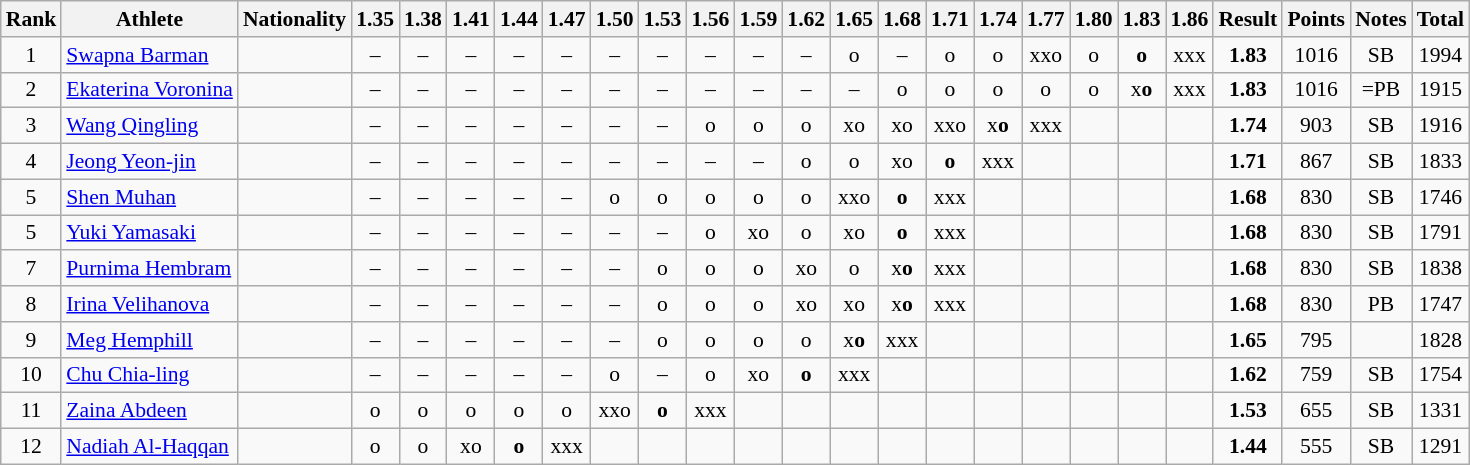<table class="wikitable sortable" style="text-align:center; font-size:90%">
<tr>
<th>Rank</th>
<th>Athlete</th>
<th>Nationality</th>
<th>1.35</th>
<th>1.38</th>
<th>1.41</th>
<th>1.44</th>
<th>1.47</th>
<th>1.50</th>
<th>1.53</th>
<th>1.56</th>
<th>1.59</th>
<th>1.62</th>
<th>1.65</th>
<th>1.68</th>
<th>1.71</th>
<th>1.74</th>
<th>1.77</th>
<th>1.80</th>
<th>1.83</th>
<th>1.86</th>
<th>Result</th>
<th>Points</th>
<th>Notes</th>
<th>Total</th>
</tr>
<tr>
<td>1</td>
<td align="left"><a href='#'>Swapna Barman</a></td>
<td align=left></td>
<td>–</td>
<td>–</td>
<td>–</td>
<td>–</td>
<td>–</td>
<td>–</td>
<td>–</td>
<td>–</td>
<td>–</td>
<td>–</td>
<td>o</td>
<td>–</td>
<td>o</td>
<td>o</td>
<td>xxo</td>
<td>o</td>
<td><strong>o</strong></td>
<td>xxx</td>
<td><strong>1.83</strong></td>
<td>1016</td>
<td>SB</td>
<td>1994</td>
</tr>
<tr>
<td>2</td>
<td align="left"><a href='#'>Ekaterina Voronina</a></td>
<td align=left></td>
<td>–</td>
<td>–</td>
<td>–</td>
<td>–</td>
<td>–</td>
<td>–</td>
<td>–</td>
<td>–</td>
<td>–</td>
<td>–</td>
<td>–</td>
<td>o</td>
<td>o</td>
<td>o</td>
<td>o</td>
<td>o</td>
<td>x<strong>o</strong></td>
<td>xxx</td>
<td><strong>1.83</strong></td>
<td>1016</td>
<td>=PB</td>
<td>1915</td>
</tr>
<tr>
<td>3</td>
<td align="left"><a href='#'>Wang Qingling</a></td>
<td align=left></td>
<td>–</td>
<td>–</td>
<td>–</td>
<td>–</td>
<td>–</td>
<td>–</td>
<td>–</td>
<td>o</td>
<td>o</td>
<td>o</td>
<td>xo</td>
<td>xo</td>
<td>xxo</td>
<td>x<strong>o</strong></td>
<td>xxx</td>
<td></td>
<td></td>
<td></td>
<td><strong>1.74</strong></td>
<td>903</td>
<td>SB</td>
<td>1916</td>
</tr>
<tr>
<td>4</td>
<td align="left"><a href='#'>Jeong Yeon-jin</a></td>
<td align=left></td>
<td>–</td>
<td>–</td>
<td>–</td>
<td>–</td>
<td>–</td>
<td>–</td>
<td>–</td>
<td>–</td>
<td>–</td>
<td>o</td>
<td>o</td>
<td>xo</td>
<td><strong>o</strong></td>
<td>xxx</td>
<td></td>
<td></td>
<td></td>
<td></td>
<td><strong>1.71</strong></td>
<td>867</td>
<td>SB</td>
<td>1833</td>
</tr>
<tr>
<td>5</td>
<td align="left"><a href='#'>Shen Muhan</a></td>
<td align=left></td>
<td>–</td>
<td>–</td>
<td>–</td>
<td>–</td>
<td>–</td>
<td>o</td>
<td>o</td>
<td>o</td>
<td>o</td>
<td>o</td>
<td>xxo</td>
<td><strong>o</strong></td>
<td>xxx</td>
<td></td>
<td></td>
<td></td>
<td></td>
<td></td>
<td><strong>1.68</strong></td>
<td>830</td>
<td>SB</td>
<td>1746</td>
</tr>
<tr>
<td>5</td>
<td align="left"><a href='#'>Yuki Yamasaki</a></td>
<td align=left></td>
<td>–</td>
<td>–</td>
<td>–</td>
<td>–</td>
<td>–</td>
<td>–</td>
<td>–</td>
<td>o</td>
<td>xo</td>
<td>o</td>
<td>xo</td>
<td><strong>o</strong></td>
<td>xxx</td>
<td></td>
<td></td>
<td></td>
<td></td>
<td></td>
<td><strong>1.68</strong></td>
<td>830</td>
<td>SB</td>
<td>1791</td>
</tr>
<tr>
<td>7</td>
<td align="left"><a href='#'>Purnima Hembram</a></td>
<td align=left></td>
<td>–</td>
<td>–</td>
<td>–</td>
<td>–</td>
<td>–</td>
<td>–</td>
<td>o</td>
<td>o</td>
<td>o</td>
<td>xo</td>
<td>o</td>
<td>x<strong>o</strong></td>
<td>xxx</td>
<td></td>
<td></td>
<td></td>
<td></td>
<td></td>
<td><strong>1.68</strong></td>
<td>830</td>
<td>SB</td>
<td>1838</td>
</tr>
<tr>
<td>8</td>
<td align="left"><a href='#'>Irina Velihanova</a></td>
<td align=left></td>
<td>–</td>
<td>–</td>
<td>–</td>
<td>–</td>
<td>–</td>
<td>–</td>
<td>o</td>
<td>o</td>
<td>o</td>
<td>xo</td>
<td>xo</td>
<td>x<strong>o</strong></td>
<td>xxx</td>
<td></td>
<td></td>
<td></td>
<td></td>
<td></td>
<td><strong>1.68</strong></td>
<td>830</td>
<td>PB</td>
<td>1747</td>
</tr>
<tr>
<td>9</td>
<td align="left"><a href='#'>Meg Hemphill</a></td>
<td align=left></td>
<td>–</td>
<td>–</td>
<td>–</td>
<td>–</td>
<td>–</td>
<td>–</td>
<td>o</td>
<td>o</td>
<td>o</td>
<td>o</td>
<td>x<strong>o</strong></td>
<td>xxx</td>
<td></td>
<td></td>
<td></td>
<td></td>
<td></td>
<td></td>
<td><strong>1.65</strong></td>
<td>795</td>
<td></td>
<td>1828</td>
</tr>
<tr>
<td>10</td>
<td align="left"><a href='#'>Chu Chia-ling</a></td>
<td align=left></td>
<td>–</td>
<td>–</td>
<td>–</td>
<td>–</td>
<td>–</td>
<td>o</td>
<td>–</td>
<td>o</td>
<td>xo</td>
<td><strong>o</strong></td>
<td>xxx</td>
<td></td>
<td></td>
<td></td>
<td></td>
<td></td>
<td></td>
<td></td>
<td><strong>1.62</strong></td>
<td>759</td>
<td>SB</td>
<td>1754</td>
</tr>
<tr>
<td>11</td>
<td align="left"><a href='#'>Zaina Abdeen</a></td>
<td align=left></td>
<td>o</td>
<td>o</td>
<td>o</td>
<td>o</td>
<td>o</td>
<td>xxo</td>
<td><strong>o</strong></td>
<td>xxx</td>
<td></td>
<td></td>
<td></td>
<td></td>
<td></td>
<td></td>
<td></td>
<td></td>
<td></td>
<td></td>
<td><strong>1.53</strong></td>
<td>655</td>
<td>SB</td>
<td>1331</td>
</tr>
<tr>
<td>12</td>
<td align="left"><a href='#'>Nadiah Al-Haqqan</a></td>
<td align=left></td>
<td>o</td>
<td>o</td>
<td>xo</td>
<td><strong>o</strong></td>
<td>xxx</td>
<td></td>
<td></td>
<td></td>
<td></td>
<td></td>
<td></td>
<td></td>
<td></td>
<td></td>
<td></td>
<td></td>
<td></td>
<td></td>
<td><strong>1.44</strong></td>
<td>555</td>
<td>SB</td>
<td>1291</td>
</tr>
</table>
